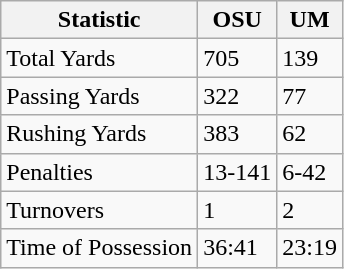<table class="wikitable">
<tr>
<th>Statistic</th>
<th>OSU</th>
<th>UM</th>
</tr>
<tr>
<td>Total Yards</td>
<td>705</td>
<td>139</td>
</tr>
<tr>
<td>Passing Yards</td>
<td>322</td>
<td>77</td>
</tr>
<tr>
<td>Rushing Yards</td>
<td>383</td>
<td>62</td>
</tr>
<tr>
<td>Penalties</td>
<td>13-141</td>
<td>6-42</td>
</tr>
<tr>
<td>Turnovers</td>
<td>1</td>
<td>2</td>
</tr>
<tr>
<td>Time of Possession</td>
<td>36:41</td>
<td>23:19</td>
</tr>
</table>
